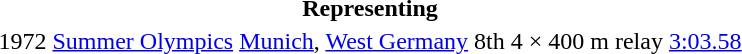<table>
<tr>
<th colspan="6">Representing </th>
</tr>
<tr>
<td>1972</td>
<td><a href='#'>Summer Olympics</a></td>
<td><a href='#'>Munich</a>, <a href='#'>West Germany</a></td>
<td>8th</td>
<td>4 × 400 m relay</td>
<td><a href='#'>3:03.58</a></td>
</tr>
</table>
